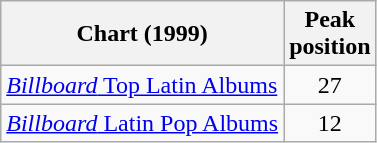<table class="wikitable">
<tr>
<th>Chart (1999)</th>
<th>Peak<br>position</th>
</tr>
<tr>
<td><a href='#'><em>Billboard</em> Top Latin Albums</a></td>
<td align="center">27</td>
</tr>
<tr>
<td><a href='#'><em>Billboard</em> Latin Pop Albums</a></td>
<td align="center">12</td>
</tr>
</table>
